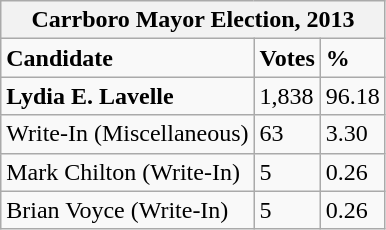<table class="wikitable">
<tr>
<th colspan="3">Carrboro Mayor Election, 2013</th>
</tr>
<tr>
<td><strong>Candidate</strong></td>
<td><strong>Votes</strong></td>
<td><strong>%</strong></td>
</tr>
<tr>
<td><strong>Lydia E. Lavelle</strong></td>
<td>1,838</td>
<td>96.18</td>
</tr>
<tr>
<td>Write-In (Miscellaneous)</td>
<td>63</td>
<td>3.30</td>
</tr>
<tr>
<td>Mark Chilton (Write-In)</td>
<td>5</td>
<td>0.26</td>
</tr>
<tr>
<td>Brian Voyce (Write-In)</td>
<td>5</td>
<td>0.26</td>
</tr>
</table>
